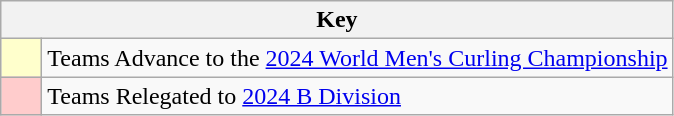<table class="wikitable" style="text-align: center;">
<tr>
<th colspan=2>Key</th>
</tr>
<tr>
<td style="background:#ffffcc; width:20px;"></td>
<td align=left>Teams Advance to the <a href='#'>2024 World Men's Curling Championship</a></td>
</tr>
<tr>
<td style="background:#ffcccc; width:20px;"></td>
<td align=left>Teams Relegated to <a href='#'>2024 B Division</a></td>
</tr>
</table>
